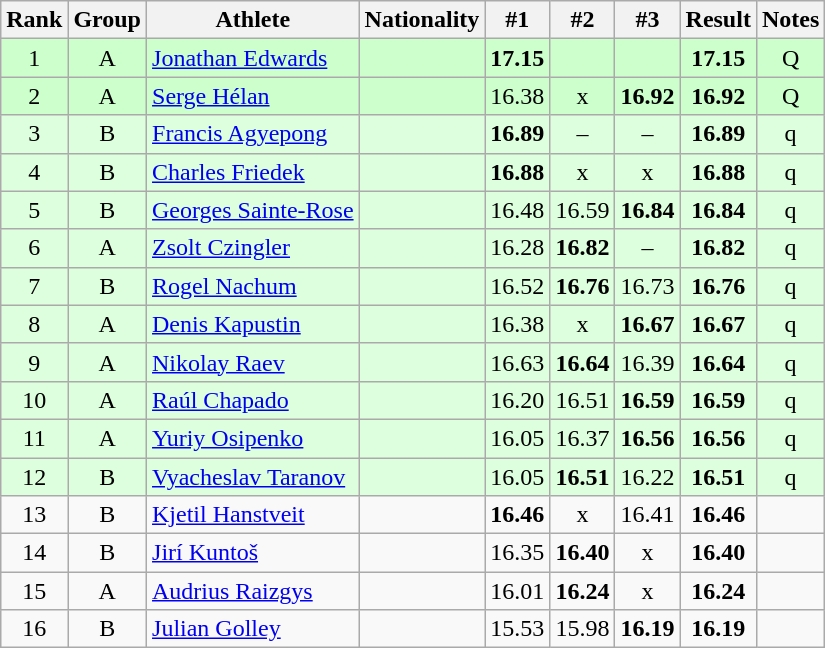<table class="wikitable sortable" style="text-align:center">
<tr>
<th>Rank</th>
<th>Group</th>
<th>Athlete</th>
<th>Nationality</th>
<th>#1</th>
<th>#2</th>
<th>#3</th>
<th>Result</th>
<th>Notes</th>
</tr>
<tr bgcolor=ccffcc>
<td>1</td>
<td>A</td>
<td align="left"><a href='#'>Jonathan Edwards</a></td>
<td align=left></td>
<td><strong>17.15</strong></td>
<td></td>
<td></td>
<td><strong>17.15</strong></td>
<td>Q</td>
</tr>
<tr bgcolor=ccffcc>
<td>2</td>
<td>A</td>
<td align="left"><a href='#'>Serge Hélan</a></td>
<td align=left></td>
<td>16.38</td>
<td>x</td>
<td><strong>16.92</strong></td>
<td><strong>16.92</strong></td>
<td>Q</td>
</tr>
<tr bgcolor=ddffdd>
<td>3</td>
<td>B</td>
<td align="left"><a href='#'>Francis Agyepong</a></td>
<td align=left></td>
<td><strong>16.89</strong></td>
<td>–</td>
<td>–</td>
<td><strong>16.89</strong></td>
<td>q</td>
</tr>
<tr bgcolor=ddffdd>
<td>4</td>
<td>B</td>
<td align="left"><a href='#'>Charles Friedek</a></td>
<td align=left></td>
<td><strong>16.88</strong></td>
<td>x</td>
<td>x</td>
<td><strong>16.88</strong></td>
<td>q</td>
</tr>
<tr bgcolor=ddffdd>
<td>5</td>
<td>B</td>
<td align="left"><a href='#'>Georges Sainte-Rose</a></td>
<td align=left></td>
<td>16.48</td>
<td>16.59</td>
<td><strong>16.84</strong></td>
<td><strong>16.84</strong></td>
<td>q</td>
</tr>
<tr bgcolor=ddffdd>
<td>6</td>
<td>A</td>
<td align="left"><a href='#'>Zsolt Czingler</a></td>
<td align=left></td>
<td>16.28</td>
<td><strong>16.82</strong></td>
<td>–</td>
<td><strong>16.82</strong></td>
<td>q</td>
</tr>
<tr bgcolor=ddffdd>
<td>7</td>
<td>B</td>
<td align="left"><a href='#'>Rogel Nachum</a></td>
<td align=left></td>
<td>16.52</td>
<td><strong>16.76</strong></td>
<td>16.73</td>
<td><strong>16.76</strong></td>
<td>q</td>
</tr>
<tr bgcolor=ddffdd>
<td>8</td>
<td>A</td>
<td align="left"><a href='#'>Denis Kapustin</a></td>
<td align=left></td>
<td>16.38</td>
<td>x</td>
<td><strong>16.67</strong></td>
<td><strong>16.67</strong></td>
<td>q</td>
</tr>
<tr bgcolor=ddffdd>
<td>9</td>
<td>A</td>
<td align="left"><a href='#'>Nikolay Raev</a></td>
<td align=left></td>
<td>16.63</td>
<td><strong>16.64</strong></td>
<td>16.39</td>
<td><strong>16.64</strong></td>
<td>q</td>
</tr>
<tr bgcolor=ddffdd>
<td>10</td>
<td>A</td>
<td align="left"><a href='#'>Raúl Chapado</a></td>
<td align=left></td>
<td>16.20</td>
<td>16.51</td>
<td><strong>16.59</strong></td>
<td><strong>16.59</strong></td>
<td>q</td>
</tr>
<tr bgcolor=ddffdd>
<td>11</td>
<td>A</td>
<td align="left"><a href='#'>Yuriy Osipenko</a></td>
<td align=left></td>
<td>16.05</td>
<td>16.37</td>
<td><strong>16.56</strong></td>
<td><strong>16.56</strong></td>
<td>q</td>
</tr>
<tr bgcolor=ddffdd>
<td>12</td>
<td>B</td>
<td align="left"><a href='#'>Vyacheslav Taranov</a></td>
<td align=left></td>
<td>16.05</td>
<td><strong>16.51</strong></td>
<td>16.22</td>
<td><strong>16.51</strong></td>
<td>q</td>
</tr>
<tr>
<td>13</td>
<td>B</td>
<td align="left"><a href='#'>Kjetil Hanstveit</a></td>
<td align=left></td>
<td><strong>16.46</strong></td>
<td>x</td>
<td>16.41</td>
<td><strong>16.46</strong></td>
<td></td>
</tr>
<tr>
<td>14</td>
<td>B</td>
<td align="left"><a href='#'>Jirí Kuntoš</a></td>
<td align=left></td>
<td>16.35</td>
<td><strong>16.40</strong></td>
<td>x</td>
<td><strong>16.40</strong></td>
<td></td>
</tr>
<tr>
<td>15</td>
<td>A</td>
<td align="left"><a href='#'>Audrius Raizgys</a></td>
<td align=left></td>
<td>16.01</td>
<td><strong>16.24</strong></td>
<td>x</td>
<td><strong>16.24</strong></td>
<td></td>
</tr>
<tr>
<td>16</td>
<td>B</td>
<td align="left"><a href='#'>Julian Golley</a></td>
<td align=left></td>
<td>15.53</td>
<td>15.98</td>
<td><strong>16.19</strong></td>
<td><strong>16.19</strong></td>
<td></td>
</tr>
</table>
